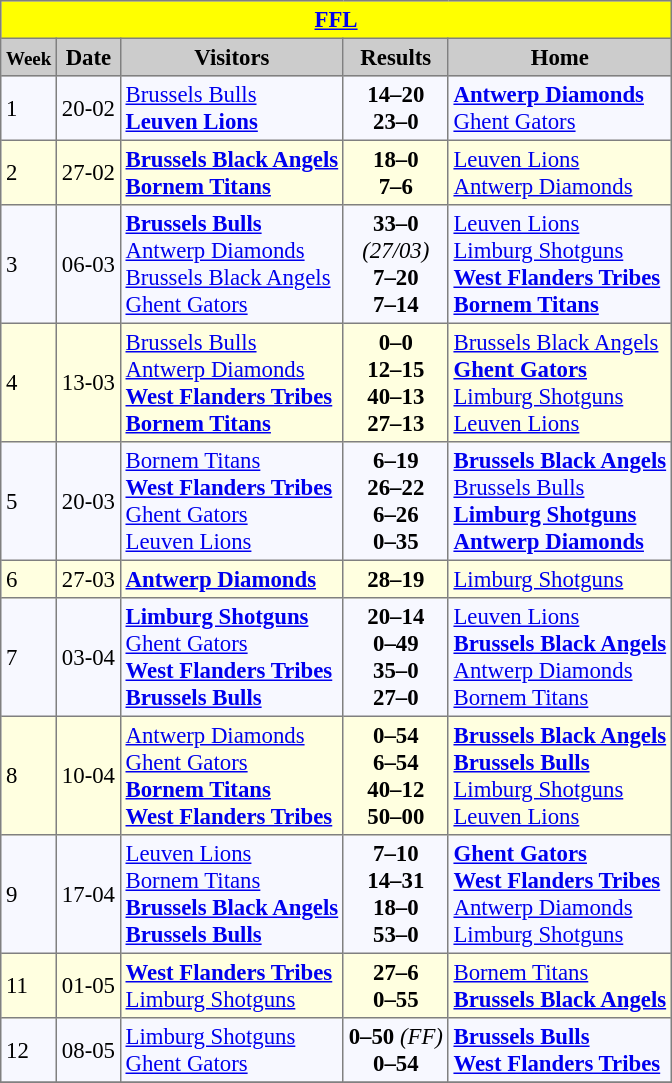<table bgcolor="#f7f8ff" cellpadding="3" cellspacing="0" border="1" style="font-size: 95%; border: gray solid 1px; border-collapse: collapse;">
<tr bgcolor="#CCCCCC">
<th style=background-color:yellow colspan=5><strong><span> <a href='#'>FFL</a></span> </strong></th>
</tr>
<tr bgcolor="#CCCCCC">
<th><small>Week</small></th>
<th>Date</th>
<th>Visitors</th>
<th>Results</th>
<th>Home</th>
</tr>
<tr width="23%">
<td>1</td>
<td>20-02</td>
<td><a href='#'>Brussels Bulls</a><br> <strong><a href='#'>Leuven Lions</a></strong></td>
<td align=center><strong> 14–20 </strong> <br> <strong> 23–0 </strong></td>
<td><strong><a href='#'>Antwerp Diamonds</a></strong><br> <a href='#'>Ghent Gators</a></td>
</tr>
<tr width="23%" bgcolor="#FFFFE0">
<td>2</td>
<td>27-02</td>
<td><strong><a href='#'>Brussels Black Angels</a></strong><br> <strong><a href='#'>Bornem Titans</a></strong></td>
<td align=center><strong> 18–0 </strong> <br> <strong> 7–6 </strong></td>
<td><a href='#'>Leuven Lions</a><br> <a href='#'>Antwerp Diamonds</a></td>
</tr>
<tr width="23%">
<td>3</td>
<td>06-03</td>
<td><strong><a href='#'>Brussels Bulls</a></strong><br> <a href='#'>Antwerp Diamonds</a><br> <a href='#'>Brussels Black Angels</a><br> <a href='#'>Ghent Gators</a></td>
<td align=center><strong> 33–0 </strong> <br> <em> (27/03) </em> <br> <strong> 7–20</strong> <br> <strong> 7–14 </strong></td>
<td><a href='#'>Leuven Lions</a><br> <a href='#'>Limburg Shotguns</a><br> <strong><a href='#'>West Flanders Tribes</a></strong><br> <strong><a href='#'>Bornem Titans</a></strong></td>
</tr>
<tr width="23%" bgcolor="#FFFFE0">
<td>4</td>
<td>13-03</td>
<td><a href='#'>Brussels Bulls</a><br> <a href='#'>Antwerp Diamonds</a><br> <strong><a href='#'>West Flanders Tribes</a></strong><br> <strong><a href='#'>Bornem Titans</a></strong></td>
<td align=center><strong> 0–0 </strong> <br> <strong> 12–15 </strong><br> <strong> 40–13 </strong><br> <strong> 27–13 </strong></td>
<td><a href='#'>Brussels Black Angels</a><br> <strong><a href='#'>Ghent Gators</a></strong><br> <a href='#'>Limburg Shotguns</a><br> <a href='#'>Leuven Lions</a></td>
</tr>
<tr width="23%">
<td>5</td>
<td>20-03</td>
<td><a href='#'>Bornem Titans</a><br> <strong><a href='#'>West Flanders Tribes</a></strong><br> <a href='#'>Ghent Gators</a><br> <a href='#'>Leuven Lions</a></td>
<td align=center><strong> 6–19 </strong> <br> <strong> 26–22 </strong><br> <strong> 6–26 </strong><br> <strong> 0–35 </strong></td>
<td><strong><a href='#'>Brussels Black Angels</a></strong><br> <a href='#'>Brussels Bulls</a><br> <strong><a href='#'>Limburg Shotguns</a></strong><br> <strong><a href='#'>Antwerp Diamonds</a></strong></td>
</tr>
<tr width="23%" bgcolor="#FFFFE0">
<td>6</td>
<td>27-03</td>
<td><strong><a href='#'>Antwerp Diamonds</a></strong></td>
<td align=center><strong> 28–19 </strong></td>
<td><a href='#'>Limburg Shotguns</a></td>
</tr>
<tr width="23%">
<td>7</td>
<td>03-04</td>
<td><strong><a href='#'>Limburg Shotguns</a></strong><br> <a href='#'>Ghent Gators</a><br> <strong><a href='#'>West Flanders Tribes</a></strong><br> <strong><a href='#'>Brussels Bulls</a></strong></td>
<td align=center><strong> 20–14 </strong> <br> <strong> 0–49 </strong><br> <strong> 35–0 </strong><br> <strong> 27–0 </strong></td>
<td><a href='#'>Leuven Lions</a><br> <strong><a href='#'>Brussels Black Angels</a></strong><br> <a href='#'>Antwerp Diamonds</a><br> <a href='#'>Bornem Titans</a></td>
</tr>
<tr width="23%" bgcolor="#FFFFE0">
<td>8</td>
<td>10-04</td>
<td><a href='#'>Antwerp Diamonds</a><br> <a href='#'>Ghent Gators</a><br> <strong><a href='#'>Bornem Titans</a></strong><br> <strong><a href='#'>West Flanders Tribes</a></strong></td>
<td align=center><strong> 0–54 </strong> <br> <strong> 6–54 </strong><br> <strong> 40–12 </strong><br> <strong> 50–00 </strong></td>
<td><strong><a href='#'>Brussels Black Angels</a></strong><br> <strong><a href='#'>Brussels Bulls</a></strong><br> <a href='#'>Limburg Shotguns</a><br> <a href='#'>Leuven Lions</a></td>
</tr>
<tr width="23%">
<td>9</td>
<td>17-04</td>
<td><a href='#'>Leuven Lions</a><br> <a href='#'>Bornem Titans</a><br> <strong><a href='#'>Brussels Black Angels</a></strong><br> <strong><a href='#'>Brussels Bulls</a></strong></td>
<td align=center><strong> 7–10 </strong> <br> <strong> 14–31 </strong><br> <strong> 18–0 </strong><br> <strong> 53–0 </strong></td>
<td><strong><a href='#'>Ghent Gators</a></strong><br> <strong><a href='#'>West Flanders Tribes</a></strong><br> <a href='#'>Antwerp Diamonds</a><br> <a href='#'>Limburg Shotguns</a></td>
</tr>
<tr width="23%" bgcolor="#FFFFE0">
<td>11</td>
<td>01-05</td>
<td><strong><a href='#'>West Flanders Tribes</a></strong><br> <a href='#'>Limburg Shotguns</a></td>
<td align=center><strong> 27–6</strong><br> <strong> 0–55 </strong></td>
<td><a href='#'>Bornem Titans</a><br> <strong><a href='#'>Brussels Black Angels</a></strong></td>
</tr>
<tr width="23%">
<td>12</td>
<td>08-05</td>
<td><a href='#'>Limburg Shotguns</a><br> <a href='#'>Ghent Gators</a></td>
<td align=center><strong> 0–50</strong> <em>(FF)</em> <br> <strong>0–54</strong></td>
<td><strong><a href='#'>Brussels Bulls</a></strong><br> <strong><a href='#'>West Flanders Tribes</a></strong></td>
</tr>
<tr width="23%">
</tr>
</table>
